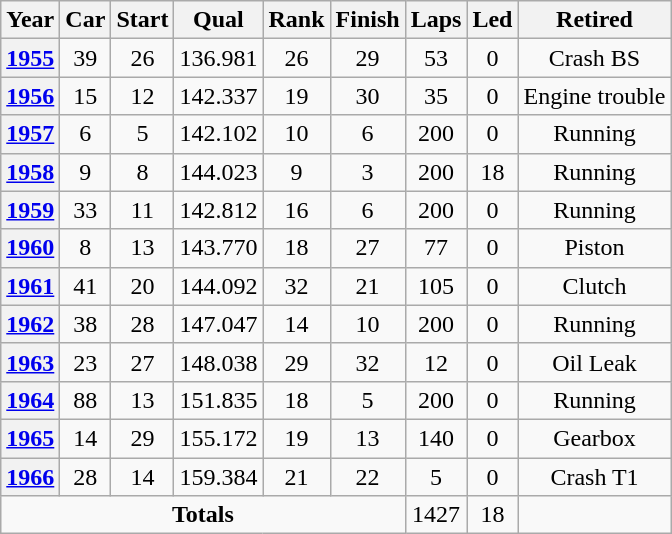<table class="wikitable" style="text-align:center">
<tr>
<th>Year</th>
<th>Car</th>
<th>Start</th>
<th>Qual</th>
<th>Rank</th>
<th>Finish</th>
<th>Laps</th>
<th>Led</th>
<th>Retired</th>
</tr>
<tr>
<th><a href='#'>1955</a></th>
<td>39</td>
<td>26</td>
<td>136.981</td>
<td>26</td>
<td>29</td>
<td>53</td>
<td>0</td>
<td>Crash BS</td>
</tr>
<tr>
<th><a href='#'>1956</a></th>
<td>15</td>
<td>12</td>
<td>142.337</td>
<td>19</td>
<td>30</td>
<td>35</td>
<td>0</td>
<td>Engine trouble</td>
</tr>
<tr>
<th><a href='#'>1957</a></th>
<td>6</td>
<td>5</td>
<td>142.102</td>
<td>10</td>
<td>6</td>
<td>200</td>
<td>0</td>
<td>Running</td>
</tr>
<tr>
<th><a href='#'>1958</a></th>
<td>9</td>
<td>8</td>
<td>144.023</td>
<td>9</td>
<td>3</td>
<td>200</td>
<td>18</td>
<td>Running</td>
</tr>
<tr>
<th><a href='#'>1959</a></th>
<td>33</td>
<td>11</td>
<td>142.812</td>
<td>16</td>
<td>6</td>
<td>200</td>
<td>0</td>
<td>Running</td>
</tr>
<tr>
<th><a href='#'>1960</a></th>
<td>8</td>
<td>13</td>
<td>143.770</td>
<td>18</td>
<td>27</td>
<td>77</td>
<td>0</td>
<td>Piston</td>
</tr>
<tr>
<th><a href='#'>1961</a></th>
<td>41</td>
<td>20</td>
<td>144.092</td>
<td>32</td>
<td>21</td>
<td>105</td>
<td>0</td>
<td>Clutch</td>
</tr>
<tr>
<th><a href='#'>1962</a></th>
<td>38</td>
<td>28</td>
<td>147.047</td>
<td>14</td>
<td>10</td>
<td>200</td>
<td>0</td>
<td>Running</td>
</tr>
<tr>
<th><a href='#'>1963</a></th>
<td>23</td>
<td>27</td>
<td>148.038</td>
<td>29</td>
<td>32</td>
<td>12</td>
<td>0</td>
<td>Oil Leak</td>
</tr>
<tr>
<th><a href='#'>1964</a></th>
<td>88</td>
<td>13</td>
<td>151.835</td>
<td>18</td>
<td>5</td>
<td>200</td>
<td>0</td>
<td>Running</td>
</tr>
<tr>
<th><a href='#'>1965</a></th>
<td>14</td>
<td>29</td>
<td>155.172</td>
<td>19</td>
<td>13</td>
<td>140</td>
<td>0</td>
<td>Gearbox</td>
</tr>
<tr>
<th><a href='#'>1966</a></th>
<td>28</td>
<td>14</td>
<td>159.384</td>
<td>21</td>
<td>22</td>
<td>5</td>
<td>0</td>
<td>Crash T1</td>
</tr>
<tr>
<td colspan=6><strong>Totals</strong></td>
<td>1427</td>
<td>18</td>
<td></td>
</tr>
</table>
